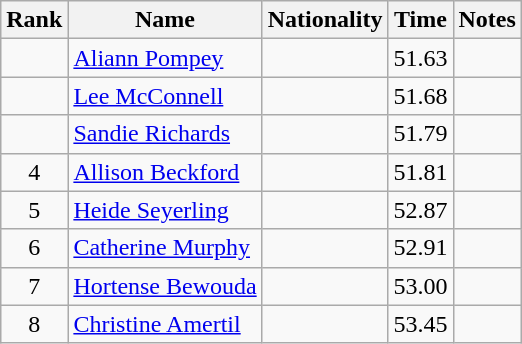<table class="wikitable sortable" style="text-align:center">
<tr>
<th>Rank</th>
<th>Name</th>
<th>Nationality</th>
<th>Time</th>
<th>Notes</th>
</tr>
<tr>
<td></td>
<td align=left><a href='#'>Aliann Pompey</a></td>
<td align=left></td>
<td>51.63</td>
<td></td>
</tr>
<tr>
<td></td>
<td align=left><a href='#'>Lee McConnell</a></td>
<td align=left></td>
<td>51.68</td>
<td></td>
</tr>
<tr>
<td></td>
<td align=left><a href='#'>Sandie Richards</a></td>
<td align=left></td>
<td>51.79</td>
<td></td>
</tr>
<tr>
<td>4</td>
<td align=left><a href='#'>Allison Beckford</a></td>
<td align=left></td>
<td>51.81</td>
<td></td>
</tr>
<tr>
<td>5</td>
<td align=left><a href='#'>Heide Seyerling</a></td>
<td align=left></td>
<td>52.87</td>
<td></td>
</tr>
<tr>
<td>6</td>
<td align=left><a href='#'>Catherine Murphy</a></td>
<td align=left></td>
<td>52.91</td>
<td></td>
</tr>
<tr>
<td>7</td>
<td align=left><a href='#'>Hortense Bewouda</a></td>
<td align=left></td>
<td>53.00</td>
<td></td>
</tr>
<tr>
<td>8</td>
<td align=left><a href='#'>Christine Amertil</a></td>
<td align=left></td>
<td>53.45</td>
<td></td>
</tr>
</table>
